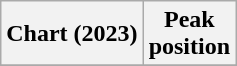<table class="wikitable sortable plainrowheaders" style="text-align:center">
<tr>
<th scope="col">Chart (2023)</th>
<th scope="col">Peak<br> position</th>
</tr>
<tr>
</tr>
</table>
